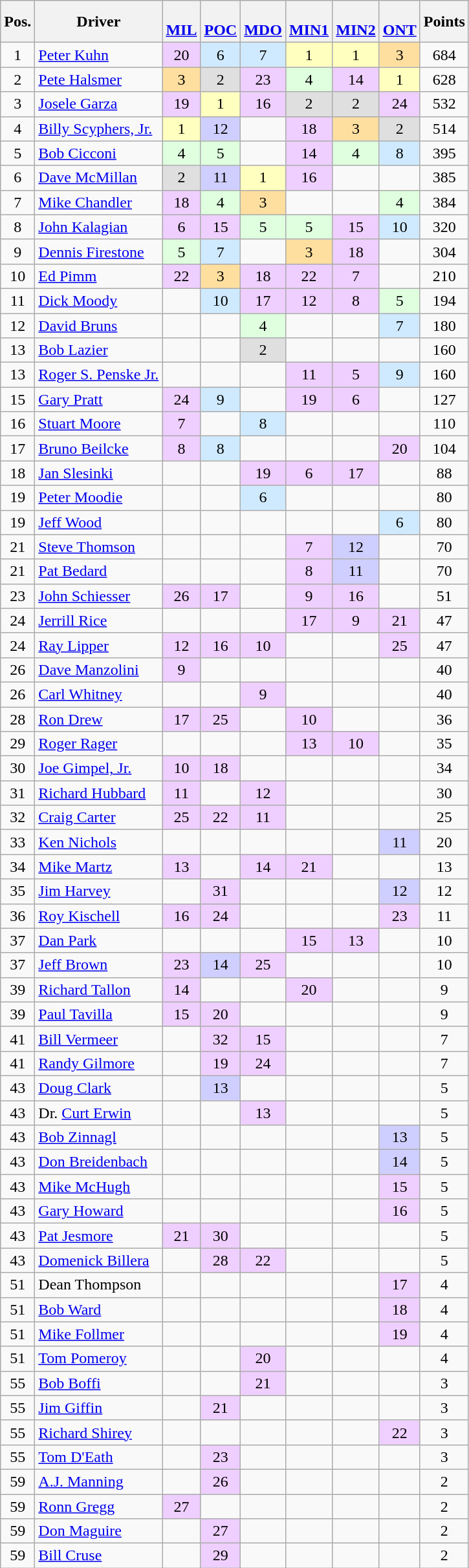<table style="text-align: center" class="wikitable">
<tr>
<th>Pos.</th>
<th>Driver</th>
<th> <br> <a href='#'>MIL</a></th>
<th> <br> <a href='#'>POC</a></th>
<th> <br> <a href='#'>MDO</a></th>
<th> <br> <a href='#'>MIN1</a></th>
<th> <br> <a href='#'>MIN2</a></th>
<th> <br> <a href='#'>ONT</a></th>
<th>Points</th>
</tr>
<tr>
<td>1</td>
<td align=left> <a href='#'>Peter Kuhn</a></td>
<td style="background:#EFCFFF;">20</td>
<td style="background:#CFEAFF;">6</td>
<td style="background:#CFEAFF;">7</td>
<td style="background:#FFFFBF;">1</td>
<td style="background:#FFFFBF;">1</td>
<td style="background:#FFDF9F;">3</td>
<td>684</td>
</tr>
<tr>
<td>2</td>
<td align=left> <a href='#'>Pete Halsmer</a></td>
<td style="background:#FFDF9F;">3</td>
<td style="background:#DFDFDF;">2</td>
<td style="background:#EFCFFF;">23</td>
<td style="background:#DFFFDF;">4</td>
<td style="background:#EFCFFF;">14</td>
<td style="background:#FFFFBF;">1</td>
<td>628</td>
</tr>
<tr>
<td>3</td>
<td align=left> <a href='#'>Josele Garza</a></td>
<td style="background:#EFCFFF;">19</td>
<td style="background:#FFFFBF;">1</td>
<td style="background:#EFCFFF;">16</td>
<td style="background:#DFDFDF;">2</td>
<td style="background:#DFDFDF;">2</td>
<td style="background:#EFCFFF;">24</td>
<td>532</td>
</tr>
<tr>
<td>4</td>
<td align=left> <a href='#'>Billy Scyphers, Jr.</a></td>
<td style="background:#FFFFBF;">1</td>
<td style="background:#CFCFFF;">12</td>
<td></td>
<td style="background:#EFCFFF;">18</td>
<td style="background:#FFDF9F;">3</td>
<td style="background:#DFDFDF;">2</td>
<td>514</td>
</tr>
<tr>
<td>5</td>
<td align=left> <a href='#'>Bob Cicconi</a></td>
<td style="background:#DFFFDF;">4</td>
<td style="background:#DFFFDF;">5</td>
<td></td>
<td style="background:#EFCFFF;">14</td>
<td style="background:#DFFFDF;">4</td>
<td style="background:#CFEAFF;">8</td>
<td>395</td>
</tr>
<tr>
<td>6</td>
<td align=left> <a href='#'>Dave McMillan</a></td>
<td style="background:#DFDFDF;">2</td>
<td style="background:#CFCFFF;">11</td>
<td style="background:#FFFFBF;">1</td>
<td style="background:#EFCFFF;">16</td>
<td></td>
<td></td>
<td>385</td>
</tr>
<tr>
<td>7</td>
<td align=left> <a href='#'>Mike Chandler</a></td>
<td style="background:#EFCFFF;">18</td>
<td style="background:#DFFFDF;">4</td>
<td style="background:#FFDF9F;">3</td>
<td></td>
<td></td>
<td style="background:#DFFFDF;">4</td>
<td>384</td>
</tr>
<tr>
<td>8</td>
<td align=left> <a href='#'>John Kalagian</a></td>
<td style="background:#EFCFFF;">6</td>
<td style="background:#EFCFFF;">15</td>
<td style="background:#DFFFDF;">5</td>
<td style="background:#DFFFDF;">5</td>
<td style="background:#EFCFFF;">15</td>
<td style="background:#CFEAFF;">10</td>
<td>320</td>
</tr>
<tr>
<td>9</td>
<td align=left> <a href='#'>Dennis Firestone</a></td>
<td style="background:#DFFFDF;">5</td>
<td style="background:#CFEAFF;">7</td>
<td></td>
<td style="background:#FFDF9F;">3</td>
<td style="background:#EFCFFF;">18</td>
<td></td>
<td>304</td>
</tr>
<tr>
<td>10</td>
<td align=left> <a href='#'>Ed Pimm</a></td>
<td style="background:#EFCFFF;">22</td>
<td style="background:#FFDF9F;">3</td>
<td style="background:#EFCFFF;">18</td>
<td style="background:#EFCFFF;">22</td>
<td style="background:#EFCFFF;">7</td>
<td></td>
<td>210</td>
</tr>
<tr>
<td>11</td>
<td align=left> <a href='#'>Dick Moody</a></td>
<td></td>
<td style="background:#CFEAFF;">10</td>
<td style="background:#EFCFFF;">17</td>
<td style="background:#EFCFFF;">12</td>
<td style="background:#EFCFFF;">8</td>
<td style="background:#DFFFDF;">5</td>
<td>194</td>
</tr>
<tr>
<td>12</td>
<td align=left> <a href='#'>David Bruns</a></td>
<td></td>
<td></td>
<td style="background:#DFFFDF;">4</td>
<td></td>
<td></td>
<td style="background:#CFEAFF;">7</td>
<td>180</td>
</tr>
<tr>
<td>13</td>
<td align=left> <a href='#'>Bob Lazier</a></td>
<td></td>
<td></td>
<td style="background:#DFDFDF;">2</td>
<td></td>
<td></td>
<td></td>
<td>160</td>
</tr>
<tr>
<td>13</td>
<td align=left> <a href='#'>Roger S. Penske Jr.</a></td>
<td></td>
<td></td>
<td></td>
<td style="background:#EFCFFF;">11</td>
<td style="background:#EFCFFF;">5</td>
<td style="background:#CFEAFF;">9</td>
<td>160</td>
</tr>
<tr>
<td>15</td>
<td align=left> <a href='#'>Gary Pratt</a></td>
<td style="background:#EFCFFF;">24</td>
<td style="background:#CFEAFF;">9</td>
<td></td>
<td style="background:#EFCFFF;">19</td>
<td style="background:#EFCFFF;">6</td>
<td></td>
<td>127</td>
</tr>
<tr>
<td>16</td>
<td align=left> <a href='#'>Stuart Moore</a></td>
<td style="background:#EFCFFF;">7</td>
<td></td>
<td style="background:#CFEAFF;">8</td>
<td></td>
<td></td>
<td></td>
<td>110</td>
</tr>
<tr>
<td>17</td>
<td align=left> <a href='#'>Bruno Beilcke</a></td>
<td style="background:#EFCFFF;">8</td>
<td style="background:#CFEAFF;">8</td>
<td></td>
<td></td>
<td></td>
<td style="background:#EFCFFF;">20</td>
<td>104</td>
</tr>
<tr>
<td>18</td>
<td align=left> <a href='#'>Jan Slesinki</a></td>
<td></td>
<td></td>
<td style="background:#EFCFFF;">19</td>
<td style="background:#EFCFFF;">6</td>
<td style="background:#EFCFFF;">17</td>
<td></td>
<td>88</td>
</tr>
<tr>
<td>19</td>
<td align=left> <a href='#'>Peter Moodie</a></td>
<td></td>
<td></td>
<td style="background:#CFEAFF;">6</td>
<td></td>
<td></td>
<td></td>
<td>80</td>
</tr>
<tr>
<td>19</td>
<td align=left> <a href='#'>Jeff Wood</a></td>
<td></td>
<td></td>
<td></td>
<td></td>
<td></td>
<td style="background:#CFEAFF;">6</td>
<td>80</td>
</tr>
<tr>
<td>21</td>
<td align=left> <a href='#'>Steve Thomson</a></td>
<td></td>
<td></td>
<td></td>
<td style="background:#EFCFFF;">7</td>
<td style="background:#CFCFFF;">12</td>
<td></td>
<td>70</td>
</tr>
<tr>
<td>21</td>
<td align=left> <a href='#'>Pat Bedard</a></td>
<td></td>
<td></td>
<td></td>
<td style="background:#EFCFFF;">8</td>
<td style="background:#CFCFFF;">11</td>
<td></td>
<td>70</td>
</tr>
<tr>
<td>23</td>
<td align=left> <a href='#'>John Schiesser</a></td>
<td style="background:#EFCFFF;">26</td>
<td style="background:#EFCFFF;">17</td>
<td></td>
<td style="background:#EFCFFF;">9</td>
<td style="background:#EFCFFF;">16</td>
<td></td>
<td>51</td>
</tr>
<tr>
<td>24</td>
<td align=left> <a href='#'>Jerrill Rice</a></td>
<td></td>
<td></td>
<td></td>
<td style="background:#EFCFFF;">17</td>
<td style="background:#EFCFFF;">9</td>
<td style="background:#EFCFFF;">21</td>
<td>47</td>
</tr>
<tr>
<td>24</td>
<td align=left> <a href='#'>Ray Lipper</a></td>
<td style="background:#EFCFFF;">12</td>
<td style="background:#EFCFFF;">16</td>
<td style="background:#EFCFFF;">10</td>
<td></td>
<td></td>
<td style="background:#EFCFFF;">25</td>
<td>47</td>
</tr>
<tr>
<td>26</td>
<td align=left> <a href='#'>Dave Manzolini</a></td>
<td style="background:#EFCFFF;">9</td>
<td></td>
<td></td>
<td></td>
<td></td>
<td></td>
<td>40</td>
</tr>
<tr>
<td>26</td>
<td align=left> <a href='#'>Carl Whitney</a></td>
<td></td>
<td></td>
<td style="background:#EFCFFF;">9</td>
<td></td>
<td></td>
<td></td>
<td>40</td>
</tr>
<tr>
<td>28</td>
<td align=left> <a href='#'>Ron Drew</a></td>
<td style="background:#EFCFFF;">17</td>
<td style="background:#EFCFFF;">25</td>
<td></td>
<td style="background:#EFCFFF;">10</td>
<td></td>
<td></td>
<td>36</td>
</tr>
<tr>
<td>29</td>
<td align=left> <a href='#'>Roger Rager</a></td>
<td></td>
<td></td>
<td></td>
<td style="background:#EFCFFF;">13</td>
<td style="background:#EFCFFF;">10</td>
<td></td>
<td>35</td>
</tr>
<tr>
<td>30</td>
<td align=left> <a href='#'>Joe Gimpel, Jr.</a></td>
<td style="background:#EFCFFF;">10</td>
<td style="background:#EFCFFF;">18</td>
<td></td>
<td></td>
<td></td>
<td></td>
<td>34</td>
</tr>
<tr>
<td>31</td>
<td align=left> <a href='#'>Richard Hubbard</a></td>
<td style="background:#EFCFFF;">11</td>
<td></td>
<td style="background:#EFCFFF;">12</td>
<td></td>
<td></td>
<td></td>
<td>30</td>
</tr>
<tr>
<td>32</td>
<td align=left> <a href='#'>Craig Carter</a></td>
<td style="background:#EFCFFF;">25</td>
<td style="background:#EFCFFF;">22</td>
<td style="background:#EFCFFF;">11</td>
<td></td>
<td></td>
<td></td>
<td>25</td>
</tr>
<tr>
<td>33</td>
<td align=left> <a href='#'>Ken Nichols</a></td>
<td></td>
<td></td>
<td></td>
<td></td>
<td></td>
<td style="background:#CFCFFF;">11</td>
<td>20</td>
</tr>
<tr>
<td>34</td>
<td align=left> <a href='#'>Mike Martz</a></td>
<td style="background:#EFCFFF;">13</td>
<td></td>
<td style="background:#EFCFFF;">14</td>
<td style="background:#EFCFFF;">21</td>
<td></td>
<td></td>
<td>13</td>
</tr>
<tr>
<td>35</td>
<td align=left> <a href='#'>Jim Harvey</a></td>
<td></td>
<td style="background:#EFCFFF;">31</td>
<td></td>
<td></td>
<td></td>
<td style="background:#CFCFFF;">12</td>
<td>12</td>
</tr>
<tr>
<td>36</td>
<td align=left> <a href='#'>Roy Kischell</a></td>
<td style="background:#EFCFFF;">16</td>
<td style="background:#EFCFFF;">24</td>
<td></td>
<td></td>
<td></td>
<td style="background:#EFCFFF;">23</td>
<td>11</td>
</tr>
<tr>
<td>37</td>
<td align=left> <a href='#'>Dan Park</a></td>
<td></td>
<td></td>
<td></td>
<td style="background:#EFCFFF;">15</td>
<td style="background:#EFCFFF;">13</td>
<td></td>
<td>10</td>
</tr>
<tr>
<td>37</td>
<td align=left> <a href='#'>Jeff Brown</a></td>
<td style="background:#EFCFFF;">23</td>
<td style="background:#CFCFFF;">14</td>
<td style="background:#EFCFFF;">25</td>
<td></td>
<td></td>
<td></td>
<td>10</td>
</tr>
<tr>
<td>39</td>
<td align=left> <a href='#'>Richard Tallon</a></td>
<td style="background:#EFCFFF;">14</td>
<td></td>
<td></td>
<td style="background:#EFCFFF;">20</td>
<td></td>
<td></td>
<td>9</td>
</tr>
<tr>
<td>39</td>
<td align=left> <a href='#'>Paul Tavilla</a></td>
<td style="background:#EFCFFF;">15</td>
<td style="background:#EFCFFF;">20</td>
<td></td>
<td></td>
<td></td>
<td></td>
<td>9</td>
</tr>
<tr>
<td>41</td>
<td align=left> <a href='#'>Bill Vermeer</a></td>
<td></td>
<td style="background:#EFCFFF;">32</td>
<td style="background:#EFCFFF;">15</td>
<td></td>
<td></td>
<td></td>
<td>7</td>
</tr>
<tr>
<td>41</td>
<td align=left> <a href='#'>Randy Gilmore</a></td>
<td></td>
<td style="background:#EFCFFF;">19</td>
<td style="background:#EFCFFF;">24</td>
<td></td>
<td></td>
<td></td>
<td>7</td>
</tr>
<tr>
<td>43</td>
<td align=left> <a href='#'>Doug Clark</a></td>
<td></td>
<td style="background:#CFCFFF;">13</td>
<td></td>
<td></td>
<td></td>
<td></td>
<td>5</td>
</tr>
<tr>
<td>43</td>
<td align=left> Dr. <a href='#'>Curt Erwin</a></td>
<td></td>
<td></td>
<td style="background:#EFCFFF;">13</td>
<td></td>
<td></td>
<td></td>
<td>5</td>
</tr>
<tr>
<td>43</td>
<td align=left> <a href='#'>Bob Zinnagl</a></td>
<td></td>
<td></td>
<td></td>
<td></td>
<td></td>
<td style="background:#CFCFFF;">13</td>
<td>5</td>
</tr>
<tr>
<td>43</td>
<td align=left> <a href='#'>Don Breidenbach</a></td>
<td></td>
<td></td>
<td></td>
<td></td>
<td></td>
<td style="background:#CFCFFF;">14</td>
<td>5</td>
</tr>
<tr>
<td>43</td>
<td align=left> <a href='#'>Mike McHugh</a></td>
<td></td>
<td></td>
<td></td>
<td></td>
<td></td>
<td style="background:#EFCFFF;">15</td>
<td>5</td>
</tr>
<tr>
<td>43</td>
<td align=left> <a href='#'>Gary Howard</a></td>
<td></td>
<td></td>
<td></td>
<td></td>
<td></td>
<td style="background:#EFCFFF;">16</td>
<td>5</td>
</tr>
<tr>
<td>43</td>
<td align=left> <a href='#'>Pat Jesmore</a></td>
<td style="background:#EFCFFF;">21</td>
<td style="background:#EFCFFF;">30</td>
<td></td>
<td></td>
<td></td>
<td></td>
<td>5</td>
</tr>
<tr>
<td>43</td>
<td align=left> <a href='#'>Domenick Billera</a></td>
<td></td>
<td style="background:#EFCFFF;">28</td>
<td style="background:#EFCFFF;">22</td>
<td></td>
<td></td>
<td></td>
<td>5</td>
</tr>
<tr>
<td>51</td>
<td align=left> Dean Thompson</td>
<td></td>
<td></td>
<td></td>
<td></td>
<td></td>
<td style="background:#EFCFFF;">17</td>
<td>4</td>
</tr>
<tr>
<td>51</td>
<td align=left> <a href='#'>Bob Ward</a></td>
<td></td>
<td></td>
<td></td>
<td></td>
<td></td>
<td style="background:#EFCFFF;">18</td>
<td>4</td>
</tr>
<tr>
<td>51</td>
<td align=left> <a href='#'>Mike Follmer</a></td>
<td></td>
<td></td>
<td></td>
<td></td>
<td></td>
<td style="background:#EFCFFF;">19</td>
<td>4</td>
</tr>
<tr>
<td>51</td>
<td align=left> <a href='#'>Tom Pomeroy</a></td>
<td></td>
<td></td>
<td style="background:#EFCFFF;">20</td>
<td></td>
<td></td>
<td></td>
<td>4</td>
</tr>
<tr>
<td>55</td>
<td align=left> <a href='#'>Bob Boffi</a></td>
<td></td>
<td></td>
<td style="background:#EFCFFF;">21</td>
<td></td>
<td></td>
<td></td>
<td>3</td>
</tr>
<tr>
<td>55</td>
<td align=left> <a href='#'>Jim Giffin</a></td>
<td></td>
<td style="background:#EFCFFF;">21</td>
<td></td>
<td></td>
<td></td>
<td></td>
<td>3</td>
</tr>
<tr>
<td>55</td>
<td align=left> <a href='#'>Richard Shirey</a></td>
<td></td>
<td></td>
<td></td>
<td></td>
<td></td>
<td style="background:#EFCFFF;">22</td>
<td>3</td>
</tr>
<tr>
<td>55</td>
<td align=left> <a href='#'>Tom D'Eath</a></td>
<td></td>
<td style="background:#EFCFFF;">23</td>
<td></td>
<td></td>
<td></td>
<td></td>
<td>3</td>
</tr>
<tr>
<td>59</td>
<td align=left> <a href='#'>A.J. Manning</a></td>
<td></td>
<td style="background:#EFCFFF;">26</td>
<td></td>
<td></td>
<td></td>
<td></td>
<td>2</td>
</tr>
<tr>
<td>59</td>
<td align=left> <a href='#'>Ronn Gregg</a></td>
<td style="background:#EFCFFF;">27</td>
<td></td>
<td></td>
<td></td>
<td></td>
<td></td>
<td>2</td>
</tr>
<tr>
<td>59</td>
<td align=left> <a href='#'>Don Maguire</a></td>
<td></td>
<td style="background:#EFCFFF;">27</td>
<td></td>
<td></td>
<td></td>
<td></td>
<td>2</td>
</tr>
<tr>
<td>59</td>
<td align=left> <a href='#'>Bill Cruse</a></td>
<td></td>
<td style="background:#EFCFFF;">29</td>
<td></td>
<td></td>
<td></td>
<td></td>
<td>2</td>
</tr>
</table>
